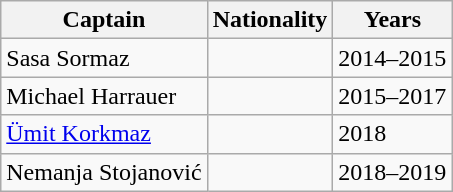<table class="wikitable" style="text-align: center;">
<tr>
<th>Captain</th>
<th>Nationality</th>
<th>Years</th>
</tr>
<tr>
<td align=left>Sasa Sormaz</td>
<td align=left></td>
<td align=left>2014–2015</td>
</tr>
<tr>
<td align=left>Michael Harrauer</td>
<td align=left></td>
<td align=left>2015–2017</td>
</tr>
<tr>
<td align=left><a href='#'>Ümit Korkmaz</a></td>
<td align=left></td>
<td align=left>2018</td>
</tr>
<tr>
<td align=left>Nemanja Stojanović</td>
<td align=left></td>
<td align=left>2018–2019</td>
</tr>
</table>
